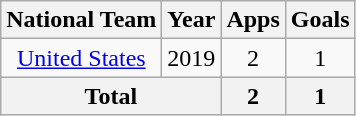<table class="wikitable" style="text-align: center;">
<tr>
<th>National Team</th>
<th>Year</th>
<th>Apps</th>
<th>Goals</th>
</tr>
<tr>
<td><a href='#'>United States</a></td>
<td>2019</td>
<td>2</td>
<td>1</td>
</tr>
<tr>
<th colspan="2"><strong>Total</strong></th>
<th><strong>2</strong></th>
<th><strong>1</strong></th>
</tr>
</table>
